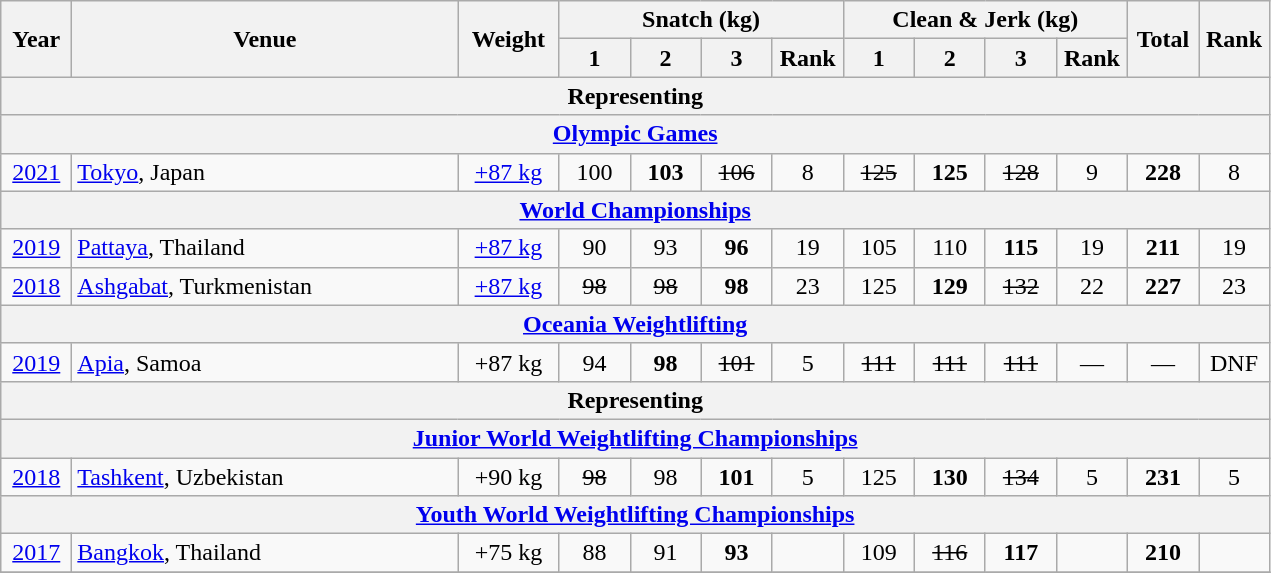<table class="wikitable" style="text-align:center;">
<tr>
<th rowspan="2" style="width:40px;">Year</th>
<th rowspan="2" style="width:250px;">Venue</th>
<th rowspan="2" style="width:60px;">Weight</th>
<th colspan=4>Snatch (kg)</th>
<th colspan=4>Clean & Jerk (kg)</th>
<th rowspan="2" style="width:40px;">Total</th>
<th rowspan="2" style="width:40px;">Rank</th>
</tr>
<tr>
<th width=40>1</th>
<th width=40>2</th>
<th width=40>3</th>
<th width=40>Rank</th>
<th width=40>1</th>
<th width=40>2</th>
<th width=40>3</th>
<th width=40>Rank</th>
</tr>
<tr>
<th colspan=13>Representing </th>
</tr>
<tr>
<th colspan=13><a href='#'>Olympic Games</a></th>
</tr>
<tr>
<td><a href='#'>2021</a></td>
<td align=left> <a href='#'>Tokyo</a>, Japan</td>
<td><a href='#'>+87 kg</a></td>
<td>100</td>
<td><strong>103</strong></td>
<td><s>106</s></td>
<td>8</td>
<td><s>125</s></td>
<td><strong>125</strong></td>
<td><s>128</s></td>
<td>9</td>
<td><strong>228</strong></td>
<td>8</td>
</tr>
<tr>
<th colspan=13><a href='#'>World Championships</a></th>
</tr>
<tr>
<td><a href='#'>2019</a></td>
<td align=left> <a href='#'>Pattaya</a>, Thailand</td>
<td><a href='#'>+87 kg</a></td>
<td>90</td>
<td>93</td>
<td><strong>96</strong></td>
<td>19</td>
<td>105</td>
<td>110</td>
<td><strong>115</strong></td>
<td>19</td>
<td><strong>211</strong></td>
<td>19</td>
</tr>
<tr>
<td><a href='#'>2018</a></td>
<td align=left> <a href='#'>Ashgabat</a>, Turkmenistan</td>
<td><a href='#'>+87 kg</a></td>
<td><s>98</s></td>
<td><s>98</s></td>
<td><strong>98</strong></td>
<td>23</td>
<td>125</td>
<td><strong>129</strong></td>
<td><s>132</s></td>
<td>22</td>
<td><strong>227</strong></td>
<td>23</td>
</tr>
<tr>
<th colspan=13><a href='#'>Oceania Weightlifting</a></th>
</tr>
<tr>
<td><a href='#'>2019</a></td>
<td align=left> <a href='#'>Apia</a>, Samoa</td>
<td>+87 kg</td>
<td>94</td>
<td><strong>98</strong></td>
<td><s>101</s></td>
<td>5</td>
<td><s>111</s></td>
<td><s>111</s></td>
<td><s>111</s></td>
<td>—</td>
<td>—</td>
<td>DNF</td>
</tr>
<tr>
<th colspan=13>Representing </th>
</tr>
<tr>
<th colspan=13><a href='#'>Junior World Weightlifting Championships</a></th>
</tr>
<tr>
<td><a href='#'>2018</a></td>
<td align=left> <a href='#'>Tashkent</a>, Uzbekistan</td>
<td>+90 kg</td>
<td><s>98</s></td>
<td>98</td>
<td><strong>101</strong></td>
<td>5</td>
<td>125</td>
<td><strong>130</strong></td>
<td><s>134</s></td>
<td>5</td>
<td><strong>231</strong></td>
<td>5</td>
</tr>
<tr>
<th colspan=13><a href='#'>Youth World Weightlifting Championships</a></th>
</tr>
<tr>
<td><a href='#'>2017</a></td>
<td align=left> <a href='#'>Bangkok</a>, Thailand</td>
<td>+75 kg</td>
<td>88</td>
<td>91</td>
<td><strong>93</strong></td>
<td></td>
<td>109</td>
<td><s>116</s></td>
<td><strong>117</strong></td>
<td></td>
<td><strong>210</strong></td>
<td></td>
</tr>
<tr>
</tr>
</table>
